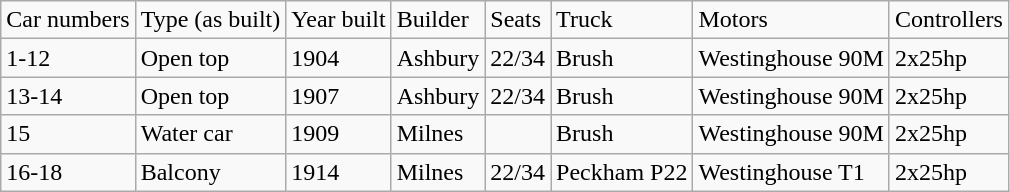<table class="wikitable">
<tr>
<td>Car numbers</td>
<td>Type (as built)</td>
<td>Year built</td>
<td>Builder</td>
<td>Seats</td>
<td>Truck</td>
<td>Motors</td>
<td>Controllers</td>
</tr>
<tr>
<td>1-12</td>
<td>Open top</td>
<td>1904</td>
<td>Ashbury</td>
<td>22/34</td>
<td>Brush</td>
<td>Westinghouse 90M</td>
<td>2x25hp</td>
</tr>
<tr>
<td>13-14</td>
<td>Open top</td>
<td>1907</td>
<td>Ashbury</td>
<td>22/34</td>
<td>Brush</td>
<td>Westinghouse 90M</td>
<td>2x25hp</td>
</tr>
<tr>
<td>15</td>
<td>Water car</td>
<td>1909</td>
<td>Milnes</td>
<td></td>
<td>Brush</td>
<td>Westinghouse 90M</td>
<td>2x25hp</td>
</tr>
<tr>
<td>16-18</td>
<td>Balcony</td>
<td>1914</td>
<td>Milnes</td>
<td>22/34</td>
<td>Peckham P22</td>
<td>Westinghouse T1</td>
<td>2x25hp</td>
</tr>
</table>
